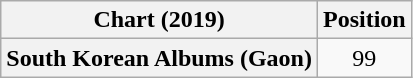<table class="wikitable plainrowheaders" style="text-align:center">
<tr>
<th scope="col">Chart (2019)</th>
<th scope="col">Position</th>
</tr>
<tr>
<th scope="row">South Korean Albums (Gaon)</th>
<td>99</td>
</tr>
</table>
